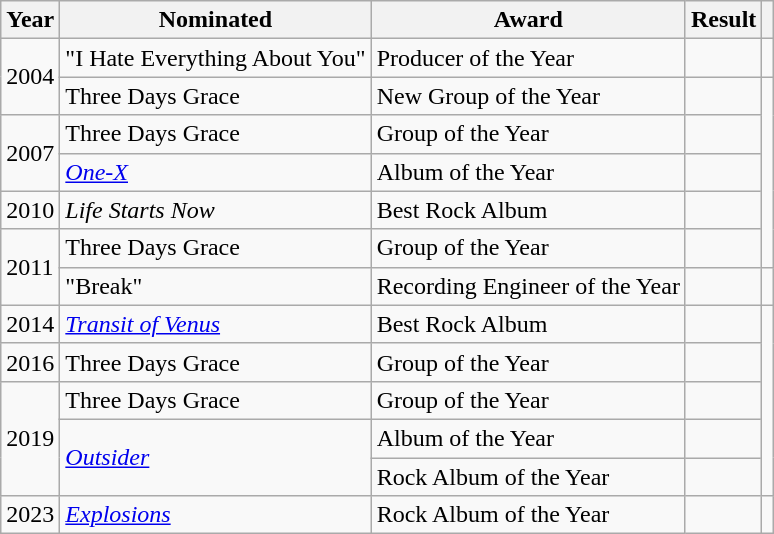<table class="wikitable">
<tr>
<th>Year</th>
<th>Nominated</th>
<th>Award</th>
<th>Result</th>
<th></th>
</tr>
<tr>
<td rowspan="2">2004</td>
<td>"I Hate Everything About You"</td>
<td>Producer of the Year</td>
<td></td>
<td style="text-align:center;"></td>
</tr>
<tr>
<td>Three Days Grace</td>
<td>New Group of the Year</td>
<td></td>
<td style="text-align:center;" rowspan="5"></td>
</tr>
<tr>
<td rowspan="2">2007</td>
<td>Three Days Grace</td>
<td>Group of the Year</td>
<td></td>
</tr>
<tr>
<td><em><a href='#'>One-X</a></em></td>
<td>Album of the Year</td>
<td></td>
</tr>
<tr>
<td>2010</td>
<td><em>Life Starts Now</em></td>
<td>Best Rock Album</td>
<td></td>
</tr>
<tr>
<td rowspan="2">2011</td>
<td>Three Days Grace</td>
<td>Group of the Year</td>
<td></td>
</tr>
<tr>
<td>"Break"</td>
<td>Recording Engineer of the Year</td>
<td></td>
<td style="text-align:center;"></td>
</tr>
<tr>
<td>2014</td>
<td><em><a href='#'>Transit of Venus</a></em></td>
<td>Best Rock Album</td>
<td></td>
<td style="text-align:center;" rowspan="5"></td>
</tr>
<tr>
<td>2016</td>
<td>Three Days Grace</td>
<td>Group of the Year</td>
<td></td>
</tr>
<tr>
<td rowspan="3">2019</td>
<td>Three Days Grace</td>
<td>Group of the Year</td>
<td></td>
</tr>
<tr>
<td rowspan="2"><em><a href='#'>Outsider</a></em></td>
<td>Album of the Year</td>
<td></td>
</tr>
<tr>
<td>Rock Album of the Year</td>
<td></td>
</tr>
<tr>
<td>2023</td>
<td><em><a href='#'>Explosions</a></em></td>
<td>Rock Album of the Year</td>
<td></td>
<td style="text-align:center;"></td>
</tr>
</table>
